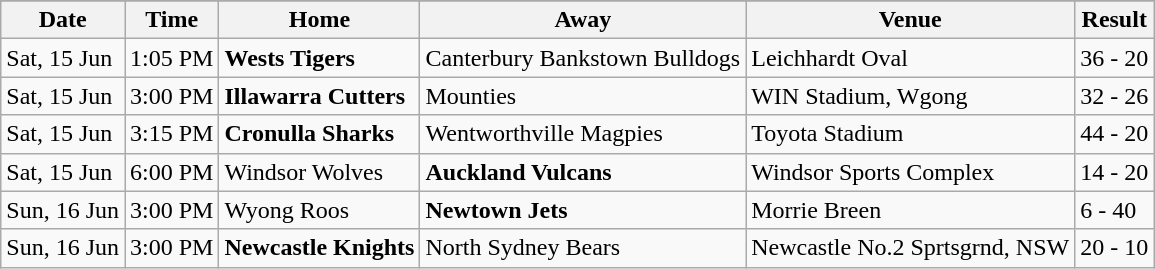<table align="center" class="wikitable">
<tr bgcolor="#FF0033">
</tr>
<tr>
<th>Date</th>
<th>Time</th>
<th>Home</th>
<th>Away</th>
<th>Venue</th>
<th>Result</th>
</tr>
<tr>
<td>Sat, 15 Jun</td>
<td>1:05 PM</td>
<td><strong>Wests Tigers</strong></td>
<td>Canterbury Bankstown Bulldogs</td>
<td>Leichhardt Oval</td>
<td>36 - 20</td>
</tr>
<tr>
<td>Sat, 15 Jun</td>
<td>3:00 PM</td>
<td><strong>Illawarra Cutters</strong></td>
<td>Mounties</td>
<td>WIN Stadium, Wgong</td>
<td>32 - 26</td>
</tr>
<tr>
<td>Sat, 15 Jun</td>
<td>3:15 PM</td>
<td><strong>Cronulla Sharks</strong></td>
<td>Wentworthville Magpies</td>
<td>Toyota Stadium</td>
<td>44 - 20</td>
</tr>
<tr>
<td>Sat, 15 Jun</td>
<td>6:00 PM</td>
<td>Windsor Wolves</td>
<td><strong>Auckland Vulcans</strong></td>
<td>Windsor Sports Complex</td>
<td>14 - 20</td>
</tr>
<tr>
<td>Sun, 16 Jun</td>
<td>3:00 PM</td>
<td>Wyong Roos</td>
<td><strong>Newtown Jets</strong></td>
<td>Morrie Breen</td>
<td>6 - 40</td>
</tr>
<tr>
<td>Sun, 16 Jun</td>
<td>3:00 PM</td>
<td><strong>Newcastle Knights</strong></td>
<td>North Sydney Bears</td>
<td>Newcastle No.2 Sprtsgrnd, NSW</td>
<td>20 - 10</td>
</tr>
</table>
